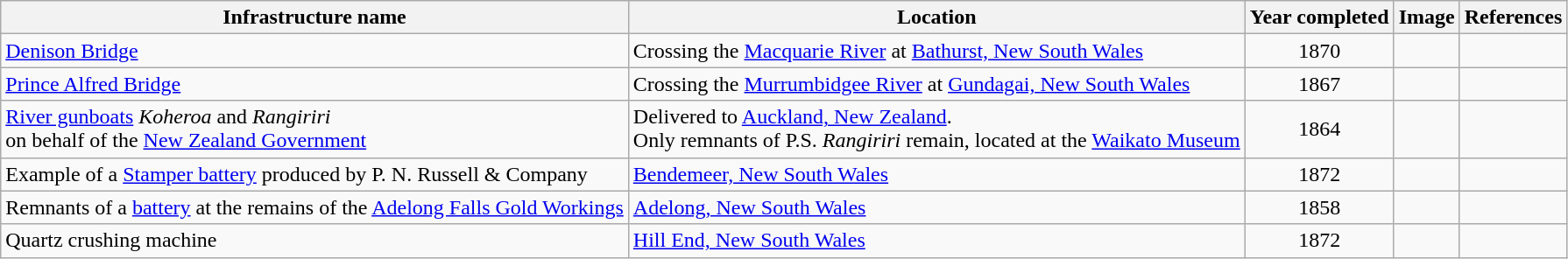<table class="wikitable">
<tr>
<th>Infrastructure name</th>
<th>Location</th>
<th>Year completed</th>
<th>Image</th>
<th>References</th>
</tr>
<tr>
<td><a href='#'>Denison Bridge</a></td>
<td>Crossing the <a href='#'>Macquarie River</a> at <a href='#'>Bathurst, New South Wales</a></td>
<td align=center>1870</td>
<td align=center></td>
<td></td>
</tr>
<tr>
<td><a href='#'>Prince Alfred Bridge</a></td>
<td>Crossing the <a href='#'>Murrumbidgee River</a> at <a href='#'>Gundagai, New South Wales</a></td>
<td align=center>1867</td>
<td></td>
<td></td>
</tr>
<tr>
<td><a href='#'>River gunboats</a> <em>Koheroa</em> and <em>Rangiriri</em><br>on behalf of the <a href='#'>New Zealand Government</a></td>
<td>Delivered to <a href='#'>Auckland, New Zealand</a>.<br>Only remnants of P.S. <em>Rangiriri</em> remain, located at the <a href='#'>Waikato Museum</a></td>
<td align=center>1864</td>
<td align=center></td>
<td></td>
</tr>
<tr>
<td>Example of a <a href='#'>Stamper battery</a> produced by P. N. Russell & Company</td>
<td><a href='#'>Bendemeer, New South Wales</a></td>
<td align=center>1872</td>
<td align=center></td>
<td></td>
</tr>
<tr>
<td>Remnants of a <a href='#'>battery</a> at the remains of the <a href='#'>Adelong Falls Gold Workings</a></td>
<td><a href='#'>Adelong, New South Wales</a></td>
<td align=center>1858</td>
<td></td>
<td></td>
</tr>
<tr>
<td>Quartz crushing machine</td>
<td><a href='#'>Hill End, New South Wales</a></td>
<td align=center>1872</td>
<td align=center></td>
<td></td>
</tr>
</table>
